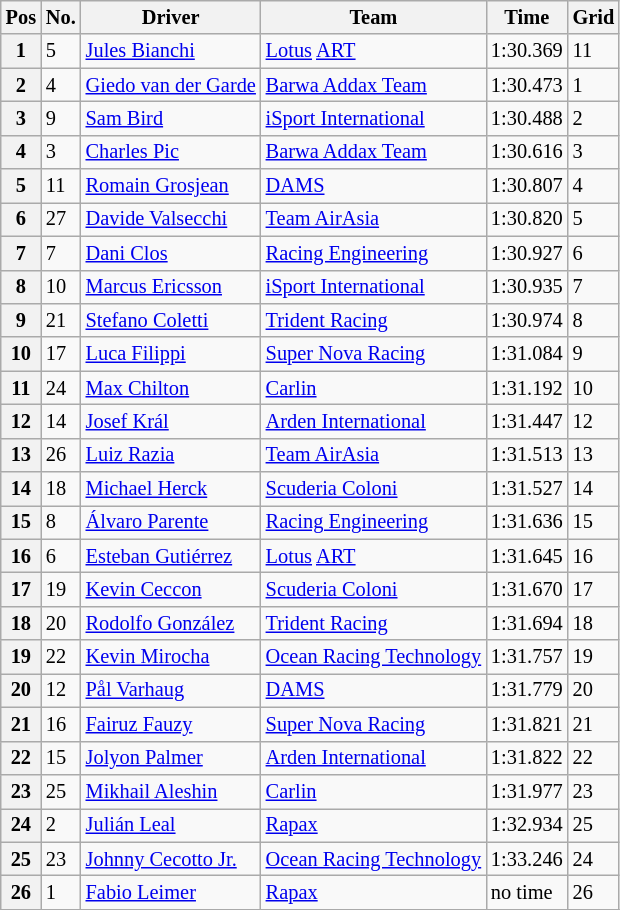<table class="wikitable" style="font-size:85%">
<tr>
<th>Pos</th>
<th>No.</th>
<th>Driver</th>
<th>Team</th>
<th>Time</th>
<th>Grid</th>
</tr>
<tr>
<th>1</th>
<td>5</td>
<td> <a href='#'>Jules Bianchi</a></td>
<td><a href='#'>Lotus</a> <a href='#'>ART</a></td>
<td>1:30.369</td>
<td>11</td>
</tr>
<tr>
<th>2</th>
<td>4</td>
<td> <a href='#'>Giedo van der Garde</a></td>
<td><a href='#'>Barwa Addax Team</a></td>
<td>1:30.473</td>
<td>1</td>
</tr>
<tr>
<th>3</th>
<td>9</td>
<td> <a href='#'>Sam Bird</a></td>
<td><a href='#'>iSport International</a></td>
<td>1:30.488</td>
<td>2</td>
</tr>
<tr>
<th>4</th>
<td>3</td>
<td> <a href='#'>Charles Pic</a></td>
<td><a href='#'>Barwa Addax Team</a></td>
<td>1:30.616</td>
<td>3</td>
</tr>
<tr>
<th>5</th>
<td>11</td>
<td> <a href='#'>Romain Grosjean</a></td>
<td><a href='#'>DAMS</a></td>
<td>1:30.807</td>
<td>4</td>
</tr>
<tr>
<th>6</th>
<td>27</td>
<td> <a href='#'>Davide Valsecchi</a></td>
<td><a href='#'>Team AirAsia</a></td>
<td>1:30.820</td>
<td>5</td>
</tr>
<tr>
<th>7</th>
<td>7</td>
<td> <a href='#'>Dani Clos</a></td>
<td><a href='#'>Racing Engineering</a></td>
<td>1:30.927</td>
<td>6</td>
</tr>
<tr>
<th>8</th>
<td>10</td>
<td> <a href='#'>Marcus Ericsson</a></td>
<td><a href='#'>iSport International</a></td>
<td>1:30.935</td>
<td>7</td>
</tr>
<tr>
<th>9</th>
<td>21</td>
<td> <a href='#'>Stefano Coletti</a></td>
<td><a href='#'>Trident Racing</a></td>
<td>1:30.974</td>
<td>8</td>
</tr>
<tr>
<th>10</th>
<td>17</td>
<td> <a href='#'>Luca Filippi</a></td>
<td><a href='#'>Super Nova Racing</a></td>
<td>1:31.084</td>
<td>9</td>
</tr>
<tr>
<th>11</th>
<td>24</td>
<td> <a href='#'>Max Chilton</a></td>
<td><a href='#'>Carlin</a></td>
<td>1:31.192</td>
<td>10</td>
</tr>
<tr>
<th>12</th>
<td>14</td>
<td> <a href='#'>Josef Král</a></td>
<td><a href='#'>Arden International</a></td>
<td>1:31.447</td>
<td>12</td>
</tr>
<tr>
<th>13</th>
<td>26</td>
<td> <a href='#'>Luiz Razia</a></td>
<td><a href='#'>Team AirAsia</a></td>
<td>1:31.513</td>
<td>13</td>
</tr>
<tr>
<th>14</th>
<td>18</td>
<td> <a href='#'>Michael Herck</a></td>
<td><a href='#'>Scuderia Coloni</a></td>
<td>1:31.527</td>
<td>14</td>
</tr>
<tr>
<th>15</th>
<td>8</td>
<td> <a href='#'>Álvaro Parente</a></td>
<td><a href='#'>Racing Engineering</a></td>
<td>1:31.636</td>
<td>15</td>
</tr>
<tr>
<th>16</th>
<td>6</td>
<td> <a href='#'>Esteban Gutiérrez</a></td>
<td><a href='#'>Lotus</a> <a href='#'>ART</a></td>
<td>1:31.645</td>
<td>16</td>
</tr>
<tr>
<th>17</th>
<td>19</td>
<td> <a href='#'>Kevin Ceccon</a></td>
<td><a href='#'>Scuderia Coloni</a></td>
<td>1:31.670</td>
<td>17</td>
</tr>
<tr>
<th>18</th>
<td>20</td>
<td> <a href='#'>Rodolfo González</a></td>
<td><a href='#'>Trident Racing</a></td>
<td>1:31.694</td>
<td>18</td>
</tr>
<tr>
<th>19</th>
<td>22</td>
<td> <a href='#'>Kevin Mirocha</a></td>
<td><a href='#'>Ocean Racing Technology</a></td>
<td>1:31.757</td>
<td>19</td>
</tr>
<tr>
<th>20</th>
<td>12</td>
<td> <a href='#'>Pål Varhaug</a></td>
<td><a href='#'>DAMS</a></td>
<td>1:31.779</td>
<td>20</td>
</tr>
<tr>
<th>21</th>
<td>16</td>
<td> <a href='#'>Fairuz Fauzy</a></td>
<td><a href='#'>Super Nova Racing</a></td>
<td>1:31.821</td>
<td>21</td>
</tr>
<tr>
<th>22</th>
<td>15</td>
<td> <a href='#'>Jolyon Palmer</a></td>
<td><a href='#'>Arden International</a></td>
<td>1:31.822</td>
<td>22</td>
</tr>
<tr>
<th>23</th>
<td>25</td>
<td> <a href='#'>Mikhail Aleshin</a></td>
<td><a href='#'>Carlin</a></td>
<td>1:31.977</td>
<td>23</td>
</tr>
<tr>
<th>24</th>
<td>2</td>
<td> <a href='#'>Julián Leal</a></td>
<td><a href='#'>Rapax</a></td>
<td>1:32.934</td>
<td>25</td>
</tr>
<tr>
<th>25</th>
<td>23</td>
<td> <a href='#'>Johnny Cecotto Jr.</a></td>
<td><a href='#'>Ocean Racing Technology</a></td>
<td>1:33.246</td>
<td>24</td>
</tr>
<tr>
<th>26</th>
<td>1</td>
<td> <a href='#'>Fabio Leimer</a></td>
<td><a href='#'>Rapax</a></td>
<td>no time</td>
<td>26</td>
</tr>
<tr>
</tr>
</table>
